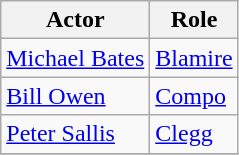<table class="wikitable">
<tr>
<th>Actor</th>
<th>Role</th>
</tr>
<tr>
<td><a href='#'>Michael Bates</a></td>
<td><a href='#'>Blamire</a></td>
</tr>
<tr>
<td><a href='#'>Bill Owen</a></td>
<td><a href='#'>Compo</a></td>
</tr>
<tr>
<td><a href='#'>Peter Sallis</a></td>
<td><a href='#'>Clegg</a></td>
</tr>
<tr>
</tr>
</table>
